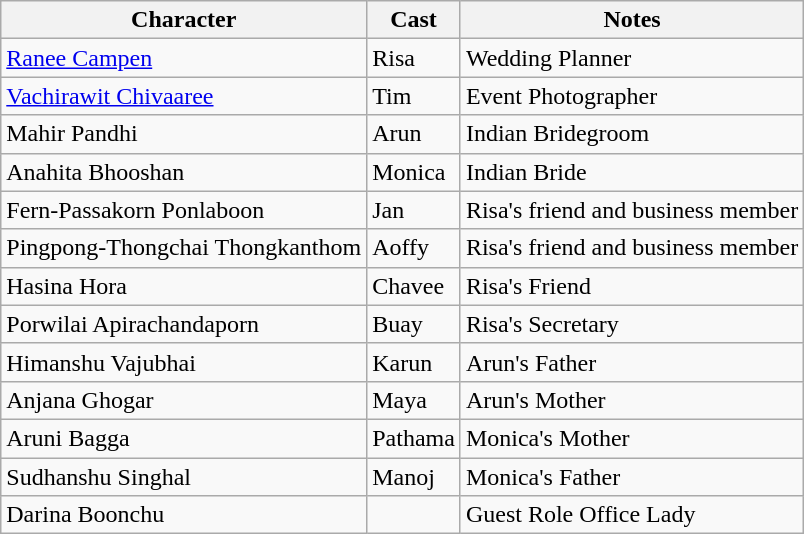<table class="wikitable">
<tr>
<th>Character</th>
<th>Cast</th>
<th>Notes</th>
</tr>
<tr>
<td><a href='#'>Ranee Campen</a></td>
<td>Risa</td>
<td>Wedding Planner</td>
</tr>
<tr>
<td><a href='#'>Vachirawit Chivaaree</a></td>
<td>Tim</td>
<td>Event Photographer</td>
</tr>
<tr>
<td>Mahir Pandhi</td>
<td>Arun</td>
<td>Indian Bridegroom</td>
</tr>
<tr>
<td>Anahita Bhooshan</td>
<td>Monica</td>
<td>Indian Bride</td>
</tr>
<tr>
<td>Fern-Passakorn Ponlaboon</td>
<td>Jan</td>
<td>Risa's friend and business member</td>
</tr>
<tr>
<td>Pingpong-Thongchai Thongkanthom</td>
<td>Aoffy</td>
<td>Risa's friend and business member</td>
</tr>
<tr>
<td>Hasina Hora</td>
<td>Chavee</td>
<td>Risa's Friend</td>
</tr>
<tr>
<td>Porwilai Apirachandaporn</td>
<td>Buay</td>
<td>Risa's Secretary</td>
</tr>
<tr>
<td>Himanshu Vajubhai</td>
<td>Karun</td>
<td>Arun's Father</td>
</tr>
<tr>
<td>Anjana Ghogar</td>
<td>Maya</td>
<td>Arun's Mother</td>
</tr>
<tr>
<td>Aruni Bagga</td>
<td>Pathama</td>
<td>Monica's Mother</td>
</tr>
<tr>
<td>Sudhanshu Singhal</td>
<td>Manoj</td>
<td>Monica's Father</td>
</tr>
<tr>
<td>Darina Boonchu</td>
<td></td>
<td>Guest Role Office Lady</td>
</tr>
</table>
